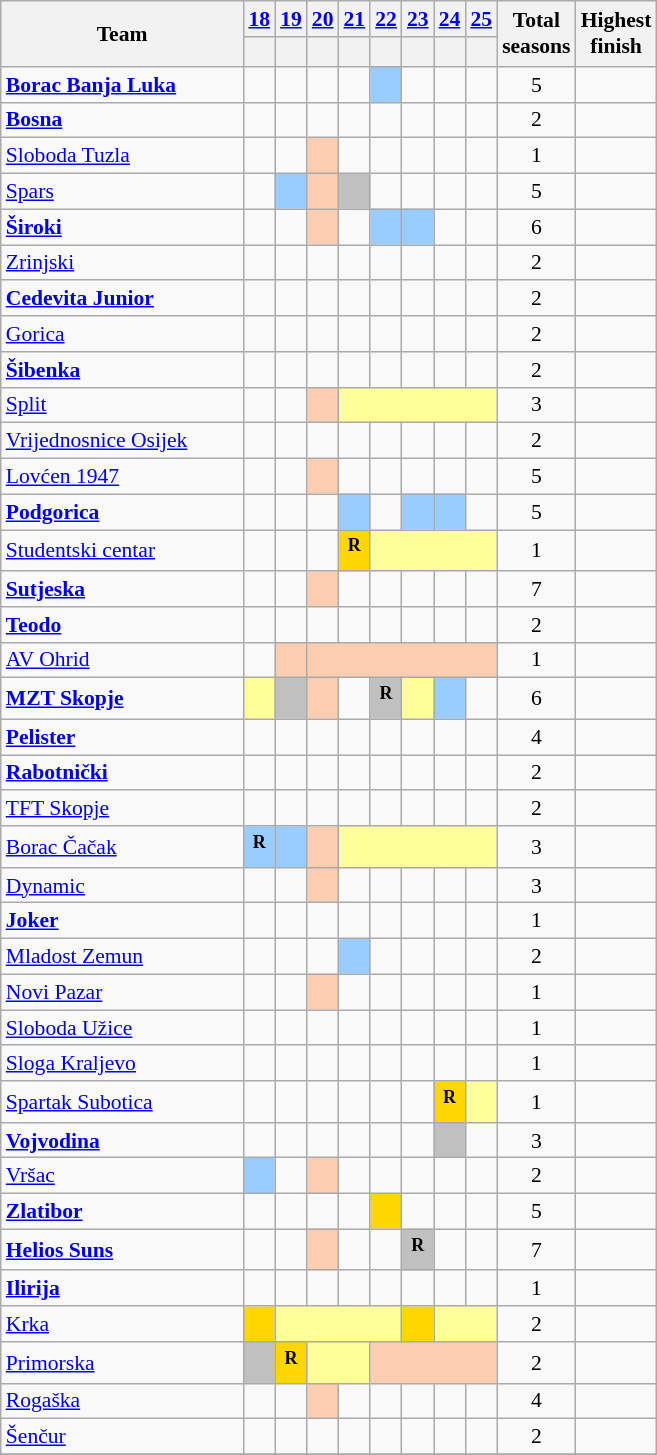<table class="wikitable sortable" style="text-align:center; font-size:90%;">
<tr>
<th rowspan="2" style="width:155px;">Team</th>
<th><a href='#'>18</a></th>
<th><a href='#'>19</a></th>
<th><a href='#'>20</a></th>
<th><a href='#'>21</a></th>
<th><a href='#'>22</a></th>
<th><a href='#'>23</a></th>
<th><a href='#'>24</a></th>
<th><a href='#'>25</a></th>
<th rowspan="2">Total<br>seasons</th>
<th rowspan="2">Highest<br>finish</th>
</tr>
<tr style="text-align:center; height:20px;">
<th scope=row></th>
<th></th>
<th></th>
<th></th>
<th></th>
<th></th>
<th></th>
<th></th>
</tr>
<tr>
<td align=left> <strong><a href='#'>Borac Banja Luka</a></strong></td>
<td></td>
<td></td>
<td></td>
<td></td>
<td style="background-color:#9acdff"></td>
<td></td>
<td></td>
<td></td>
<td>5</td>
<td></td>
</tr>
<tr>
<td align=left> <strong><a href='#'>Bosna</a></strong></td>
<td></td>
<td></td>
<td></td>
<td></td>
<td></td>
<td></td>
<td></td>
<td></td>
<td>2</td>
<td></td>
</tr>
<tr>
<td align=left> <a href='#'>Sloboda Tuzla</a></td>
<td></td>
<td></td>
<td style="background:#FBCEB1"></td>
<td></td>
<td></td>
<td></td>
<td></td>
<td></td>
<td>1</td>
<td></td>
</tr>
<tr>
<td align=left> <a href='#'>Spars</a></td>
<td></td>
<td style="background-color:#9acdff"></td>
<td style="background:#FBCEB1"></td>
<td style="background-color:silver"></td>
<td></td>
<td></td>
<td></td>
<td></td>
<td>5</td>
<td></td>
</tr>
<tr>
<td align=left> <strong><a href='#'>Široki</a></strong></td>
<td></td>
<td></td>
<td style="background:#FBCEB1"></td>
<td></td>
<td style="background-color:#9acdff"></td>
<td style="background-color:#9acdff"></td>
<td></td>
<td></td>
<td>6</td>
<td></td>
</tr>
<tr>
<td align=left> <a href='#'>Zrinjski</a></td>
<td></td>
<td></td>
<td></td>
<td></td>
<td></td>
<td></td>
<td></td>
<td></td>
<td>2</td>
<td></td>
</tr>
<tr>
<td align=left> <strong><a href='#'>Cedevita Junior</a></strong></td>
<td></td>
<td></td>
<td></td>
<td></td>
<td></td>
<td></td>
<td></td>
<td></td>
<td>2</td>
<td></td>
</tr>
<tr>
<td align=left> <a href='#'>Gorica</a></td>
<td></td>
<td></td>
<td></td>
<td></td>
<td></td>
<td></td>
<td></td>
<td></td>
<td>2</td>
<td></td>
</tr>
<tr>
<td align=left> <strong><a href='#'>Šibenka</a></strong></td>
<td></td>
<td></td>
<td></td>
<td></td>
<td></td>
<td></td>
<td></td>
<td></td>
<td>2</td>
<td></td>
</tr>
<tr>
<td align=left> <a href='#'>Split</a></td>
<td></td>
<td></td>
<td style="background:#FBCEB1"></td>
<td style="background-color:#FFFF99" colspan=5></td>
<td>3</td>
<td></td>
</tr>
<tr>
<td align=left> <a href='#'>Vrijednosnice Osijek</a></td>
<td></td>
<td></td>
<td></td>
<td></td>
<td></td>
<td></td>
<td></td>
<td></td>
<td>2</td>
<td></td>
</tr>
<tr>
<td align=left> <a href='#'>Lovćen 1947</a></td>
<td></td>
<td></td>
<td style="background:#FBCEB1"></td>
<td></td>
<td></td>
<td></td>
<td></td>
<td></td>
<td>5</td>
<td></td>
</tr>
<tr>
<td align=left> <strong><a href='#'>Podgorica</a></strong></td>
<td></td>
<td></td>
<td></td>
<td style="background-color:#9acdff"></td>
<td></td>
<td style="background-color:#9acdff"></td>
<td style="background-color:#9acdff"></td>
<td></td>
<td>5</td>
<td></td>
</tr>
<tr>
<td align=left> <a href='#'>Studentski centar</a></td>
<td></td>
<td></td>
<td></td>
<td style="background-color:gold"><strong></strong><sup><strong>R</strong></sup></td>
<td style="background-color:#FFFF99" colspan=4></td>
<td>1</td>
<td></td>
</tr>
<tr>
<td align=left> <strong><a href='#'>Sutjeska</a></strong></td>
<td></td>
<td></td>
<td style="background:#FBCEB1"></td>
<td></td>
<td></td>
<td></td>
<td></td>
<td></td>
<td>7</td>
<td></td>
</tr>
<tr>
<td align=left> <strong><a href='#'>Teodo</a></strong></td>
<td></td>
<td></td>
<td></td>
<td></td>
<td></td>
<td></td>
<td></td>
<td></td>
<td>2</td>
<td></td>
</tr>
<tr>
<td align=left> <a href='#'>AV Ohrid</a></td>
<td></td>
<td style="background-color:#FBCEB1"></td>
<td style="background:#FBCEB1" colspan=6></td>
<td>1</td>
<td></td>
</tr>
<tr>
<td align=left> <strong><a href='#'>MZT Skopje</a></strong></td>
<td style="background-color:#FFFF99"></td>
<td style="background-color:silver"></td>
<td style="background:#FBCEB1"></td>
<td></td>
<td style="background-color:silver"><sup><strong>R</strong></sup></td>
<td style="background-color:#FFFF99"></td>
<td style="background-color:#9acdff"></td>
<td></td>
<td>6</td>
<td></td>
</tr>
<tr>
<td align=left> <strong><a href='#'>Pelister</a></strong></td>
<td></td>
<td></td>
<td></td>
<td></td>
<td></td>
<td></td>
<td></td>
<td></td>
<td>4</td>
<td></td>
</tr>
<tr>
<td align=left> <strong><a href='#'>Rabotnički</a></strong></td>
<td></td>
<td></td>
<td></td>
<td></td>
<td></td>
<td></td>
<td></td>
<td></td>
<td>2</td>
<td></td>
</tr>
<tr>
<td align=left> <a href='#'>TFT Skopje</a></td>
<td></td>
<td></td>
<td></td>
<td></td>
<td></td>
<td></td>
<td></td>
<td></td>
<td>2</td>
<td></td>
</tr>
<tr>
<td align=left> <a href='#'>Borac Čačak</a></td>
<td style="background-color:#9acdff"><sup><strong>R</strong></sup></td>
<td style="background-color:#9acdff"></td>
<td style="background:#FBCEB1"></td>
<td style="background-color:#FFFF99" colspan=5></td>
<td>3</td>
<td></td>
</tr>
<tr>
<td align=left> <a href='#'>Dynamic</a></td>
<td></td>
<td></td>
<td style="background:#FBCEB1"></td>
<td></td>
<td></td>
<td></td>
<td></td>
<td></td>
<td>3</td>
<td></td>
</tr>
<tr>
<td align=left> <strong><a href='#'>Joker</a></strong></td>
<td></td>
<td></td>
<td></td>
<td></td>
<td></td>
<td></td>
<td></td>
<td></td>
<td>1</td>
<td></td>
</tr>
<tr>
<td align=left> <a href='#'>Mladost Zemun</a></td>
<td></td>
<td></td>
<td></td>
<td style="background-color:#9acdff"></td>
<td></td>
<td></td>
<td></td>
<td></td>
<td>2</td>
<td></td>
</tr>
<tr>
<td align=left> <a href='#'>Novi Pazar</a></td>
<td></td>
<td></td>
<td style="background:#FBCEB1"></td>
<td></td>
<td></td>
<td></td>
<td></td>
<td></td>
<td>1</td>
<td></td>
</tr>
<tr>
<td align=left> <a href='#'>Sloboda Užice</a></td>
<td></td>
<td></td>
<td></td>
<td></td>
<td></td>
<td></td>
<td></td>
<td></td>
<td>1</td>
<td></td>
</tr>
<tr>
<td align=left> <a href='#'>Sloga Kraljevo</a></td>
<td></td>
<td></td>
<td></td>
<td></td>
<td></td>
<td></td>
<td></td>
<td></td>
<td>1</td>
<td></td>
</tr>
<tr>
<td align=left> <a href='#'>Spartak Subotica</a></td>
<td></td>
<td></td>
<td></td>
<td></td>
<td></td>
<td></td>
<td style="background-color:gold"><strong></strong> <sup><strong>R</strong></sup></td>
<td style="background-color:#FFFF99"></td>
<td>1</td>
<td></td>
</tr>
<tr>
<td align=left> <strong><a href='#'>Vojvodina</a></strong></td>
<td></td>
<td></td>
<td></td>
<td></td>
<td></td>
<td></td>
<td style="background-color:silver"></td>
<td></td>
<td>3</td>
<td></td>
</tr>
<tr>
<td align=left> <a href='#'>Vršac</a></td>
<td style="background-color:#9acdff"></td>
<td></td>
<td style="background-color:#FBCEB1"></td>
<td></td>
<td></td>
<td></td>
<td></td>
<td></td>
<td>2</td>
<td></td>
</tr>
<tr>
<td align=left> <strong><a href='#'>Zlatibor</a></strong></td>
<td></td>
<td></td>
<td></td>
<td></td>
<td style="background-color:gold"><strong></strong></td>
<td></td>
<td></td>
<td></td>
<td>5</td>
<td></td>
</tr>
<tr>
<td align=left> <strong><a href='#'>Helios Suns</a></strong></td>
<td></td>
<td></td>
<td style="background:#FBCEB1"></td>
<td></td>
<td></td>
<td style="background-color:silver"><sup><strong>R</strong></sup></td>
<td></td>
<td></td>
<td>7</td>
<td></td>
</tr>
<tr>
<td align=left> <strong><a href='#'>Ilirija</a></strong></td>
<td></td>
<td></td>
<td></td>
<td></td>
<td></td>
<td></td>
<td></td>
<td></td>
<td>1</td>
<td></td>
</tr>
<tr>
<td align=left> <a href='#'>Krka</a></td>
<td style="background-color:gold"><strong></strong></td>
<td style="background-color:#FFFF99" colspan=4></td>
<td style="background-color:gold"><strong></strong></td>
<td style="background-color:#FFFF99" colspan=2></td>
<td>2</td>
<td></td>
</tr>
<tr>
<td align=left> <a href='#'>Primorska</a></td>
<td style="background-color:silver"></td>
<td style="background-color:gold"><strong></strong><sup><strong>R</strong></sup></td>
<td style="background-color:#FFFF99" colspan=2></td>
<td style="background:#FBCEB1" colspan=4></td>
<td>2</td>
<td></td>
</tr>
<tr>
<td align=left> <a href='#'>Rogaška</a></td>
<td></td>
<td></td>
<td style="background:#FBCEB1"></td>
<td></td>
<td></td>
<td></td>
<td></td>
<td></td>
<td>4</td>
<td></td>
</tr>
<tr>
<td align=left> <a href='#'>Šenčur</a></td>
<td></td>
<td></td>
<td></td>
<td></td>
<td></td>
<td></td>
<td></td>
<td></td>
<td>2</td>
<td></td>
</tr>
<tr>
</tr>
</table>
